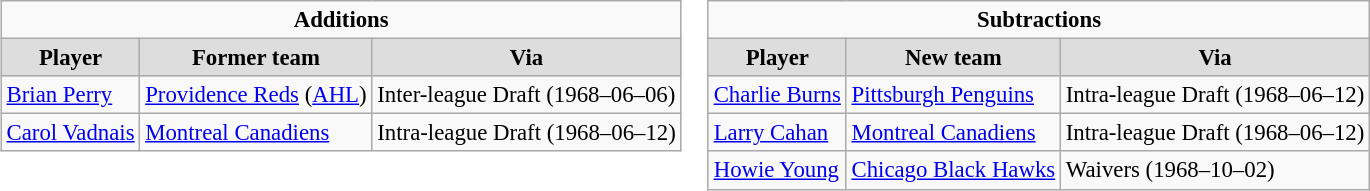<table cellspacing="0">
<tr>
<td valign="top"><br><table class="wikitable" style="font-size: 95%">
<tr>
<td colspan="10" align="center"><strong>Additions</strong></td>
</tr>
<tr align="center"  bgcolor="#dddddd">
<td><strong>Player</strong></td>
<td><strong>Former team</strong></td>
<td><strong>Via</strong></td>
</tr>
<tr>
<td><a href='#'>Brian Perry</a></td>
<td><a href='#'>Providence Reds</a> (<a href='#'>AHL</a>)</td>
<td>Inter-league Draft (1968–06–06)</td>
</tr>
<tr>
<td><a href='#'>Carol Vadnais</a></td>
<td><a href='#'>Montreal Canadiens</a></td>
<td>Intra-league Draft (1968–06–12)</td>
</tr>
</table>
</td>
<td valign="top"><br><table class="wikitable" style="font-size: 95%">
<tr>
<td colspan="10" align="center"><strong>Subtractions</strong></td>
</tr>
<tr align="center"  bgcolor="#dddddd">
<td><strong>Player</strong></td>
<td><strong>New team</strong></td>
<td><strong>Via</strong></td>
</tr>
<tr>
<td><a href='#'>Charlie Burns</a></td>
<td><a href='#'>Pittsburgh Penguins</a></td>
<td>Intra-league Draft (1968–06–12)</td>
</tr>
<tr>
<td><a href='#'>Larry Cahan</a></td>
<td><a href='#'>Montreal Canadiens</a></td>
<td>Intra-league Draft (1968–06–12)</td>
</tr>
<tr>
<td><a href='#'>Howie Young</a></td>
<td><a href='#'>Chicago Black Hawks</a></td>
<td>Waivers (1968–10–02)</td>
</tr>
</table>
</td>
</tr>
</table>
